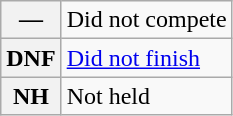<table class="wikitable">
<tr>
<th scope="row">—</th>
<td>Did not compete</td>
</tr>
<tr>
<th scope="row">DNF</th>
<td><a href='#'>Did not finish</a></td>
</tr>
<tr>
<th scope="row">NH</th>
<td>Not held</td>
</tr>
</table>
